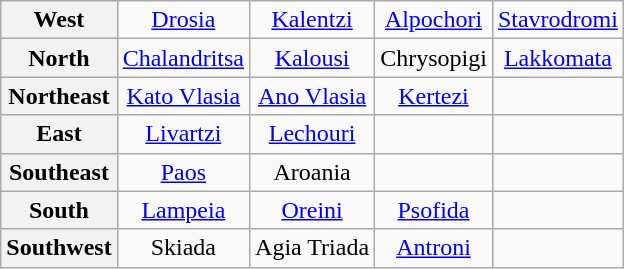<table class="wikitable" style="text-align:center;">
<tr>
<th>West</th>
<td><a href='#'>Drosia</a></td>
<td><a href='#'>Kalentzi</a></td>
<td><a href='#'>Alpochori</a></td>
<td><a href='#'>Stavrodromi</a></td>
</tr>
<tr>
<th>North</th>
<td><a href='#'>Chalandritsa</a></td>
<td><a href='#'>Kalousi</a></td>
<td>Chrysopigi</td>
<td><a href='#'>Lakkomata</a></td>
</tr>
<tr>
<th>Northeast</th>
<td><a href='#'>Kato Vlasia</a></td>
<td><a href='#'>Ano Vlasia</a></td>
<td><a href='#'>Kertezi</a></td>
<td></td>
</tr>
<tr>
<th>East</th>
<td><a href='#'>Livartzi</a></td>
<td><a href='#'>Lechouri</a></td>
<td></td>
<td></td>
</tr>
<tr>
<th>Southeast</th>
<td><a href='#'>Paos</a></td>
<td>Aroania</td>
<td></td>
<td></td>
</tr>
<tr>
<th>South</th>
<td><a href='#'>Lampeia</a></td>
<td><a href='#'>Oreini</a></td>
<td><a href='#'>Psofida</a></td>
<td></td>
</tr>
<tr>
<th>Southwest</th>
<td>Skiada</td>
<td>Agia Triada</td>
<td><a href='#'>Antroni</a></td>
<td></td>
</tr>
</table>
